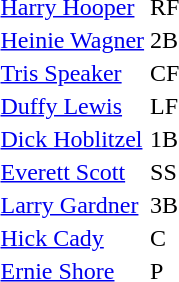<table>
<tr>
<td><a href='#'>Harry Hooper</a></td>
<td>RF</td>
</tr>
<tr>
<td><a href='#'>Heinie Wagner</a></td>
<td>2B</td>
</tr>
<tr>
<td><a href='#'>Tris Speaker</a></td>
<td>CF</td>
</tr>
<tr>
<td><a href='#'>Duffy Lewis</a></td>
<td>LF</td>
</tr>
<tr>
<td><a href='#'>Dick Hoblitzel</a></td>
<td>1B</td>
</tr>
<tr>
<td><a href='#'>Everett Scott</a></td>
<td>SS</td>
</tr>
<tr>
<td><a href='#'>Larry Gardner</a></td>
<td>3B</td>
</tr>
<tr>
<td><a href='#'>Hick Cady</a></td>
<td>C</td>
</tr>
<tr>
<td><a href='#'>Ernie Shore</a></td>
<td>P</td>
</tr>
</table>
